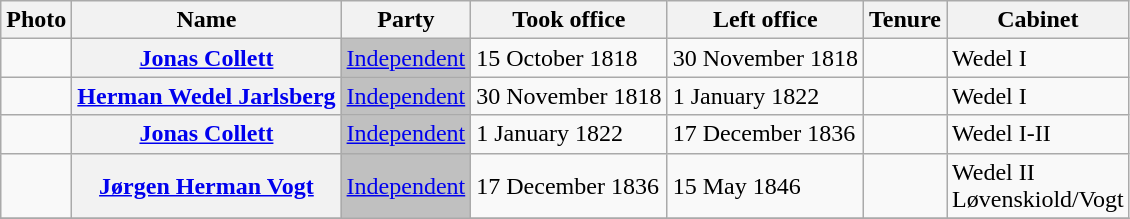<table class="wikitable plainrowheaders sortable">
<tr>
<th scope=col class=unsortable>Photo</th>
<th scope=col>Name</th>
<th scope=col>Party</th>
<th scope=col>Took office</th>
<th scope=col>Left office</th>
<th scope=col>Tenure</th>
<th scope=col>Cabinet</th>
</tr>
<tr>
<td align=center></td>
<th scope=row><a href='#'>Jonas Collett</a></th>
<td style="background:#C0C0C0"><a href='#'>Independent</a></td>
<td>15 October 1818</td>
<td>30 November 1818</td>
<td></td>
<td>Wedel I</td>
</tr>
<tr>
<td align=center></td>
<th scope=row><a href='#'>Herman Wedel Jarlsberg</a></th>
<td style="background:#C0C0C0"><a href='#'>Independent</a></td>
<td>30 November 1818</td>
<td>1 January 1822</td>
<td></td>
<td>Wedel I</td>
</tr>
<tr>
<td align=center></td>
<th scope=row><a href='#'>Jonas Collett</a></th>
<td style="background:#C0C0C0"><a href='#'>Independent</a></td>
<td>1 January 1822</td>
<td>17 December 1836</td>
<td></td>
<td>Wedel I-II</td>
</tr>
<tr>
<td align=center></td>
<th scope=row><a href='#'>Jørgen Herman Vogt</a></th>
<td style="background:#C0C0C0"><a href='#'>Independent</a></td>
<td>17 December 1836</td>
<td>15 May 1846</td>
<td></td>
<td>Wedel II <br> Løvenskiold/Vogt</td>
</tr>
<tr>
</tr>
</table>
